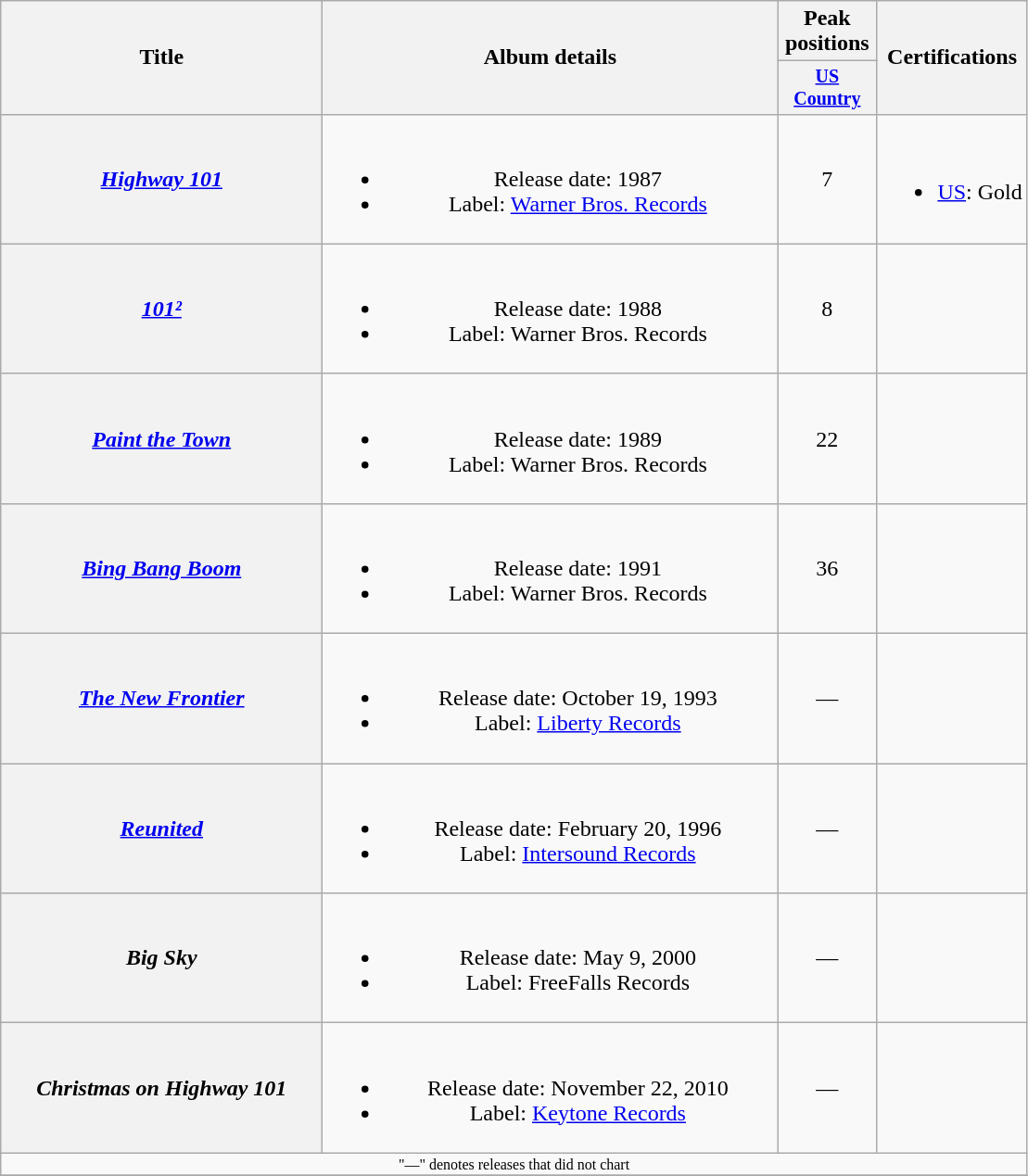<table class="wikitable plainrowheaders" style="text-align:center;">
<tr>
<th rowspan="2" style="width:14em;">Title</th>
<th rowspan="2" style="width:20em;">Album details</th>
<th colspan="1">Peak positions</th>
<th rowspan="2">Certifications</th>
</tr>
<tr style="font-size:smaller;">
<th width="65"><a href='#'>US Country</a></th>
</tr>
<tr>
<th scope="row"><em><a href='#'>Highway 101</a></em></th>
<td><br><ul><li>Release date: 1987</li><li>Label: <a href='#'>Warner Bros. Records</a></li></ul></td>
<td>7</td>
<td align="left"><br><ul><li><a href='#'>US</a>: Gold</li></ul></td>
</tr>
<tr>
<th scope="row"><em><a href='#'>101²</a></em></th>
<td><br><ul><li>Release date: 1988</li><li>Label: Warner Bros. Records</li></ul></td>
<td>8</td>
<td></td>
</tr>
<tr>
<th scope="row"><em><a href='#'>Paint the Town</a></em></th>
<td><br><ul><li>Release date: 1989</li><li>Label: Warner Bros. Records</li></ul></td>
<td>22</td>
<td></td>
</tr>
<tr>
<th scope="row"><em><a href='#'>Bing Bang Boom</a></em></th>
<td><br><ul><li>Release date: 1991</li><li>Label: Warner Bros. Records</li></ul></td>
<td>36</td>
<td></td>
</tr>
<tr>
<th scope="row"><em><a href='#'>The New Frontier</a></em></th>
<td><br><ul><li>Release date: October 19, 1993</li><li>Label: <a href='#'>Liberty Records</a></li></ul></td>
<td>—</td>
<td></td>
</tr>
<tr>
<th scope="row"><em><a href='#'>Reunited</a></em></th>
<td><br><ul><li>Release date: February 20, 1996</li><li>Label: <a href='#'>Intersound Records</a></li></ul></td>
<td>—</td>
<td></td>
</tr>
<tr>
<th scope="row"><em>Big Sky</em></th>
<td><br><ul><li>Release date: May 9, 2000</li><li>Label: FreeFalls Records</li></ul></td>
<td>—</td>
<td></td>
</tr>
<tr>
<th scope="row"><em>Christmas on Highway 101</em></th>
<td><br><ul><li>Release date: November 22, 2010</li><li>Label: <a href='#'>Keytone Records</a></li></ul></td>
<td>—</td>
<td></td>
</tr>
<tr>
<td colspan="4" style="font-size:8pt">"—" denotes releases that did not chart</td>
</tr>
<tr>
</tr>
</table>
